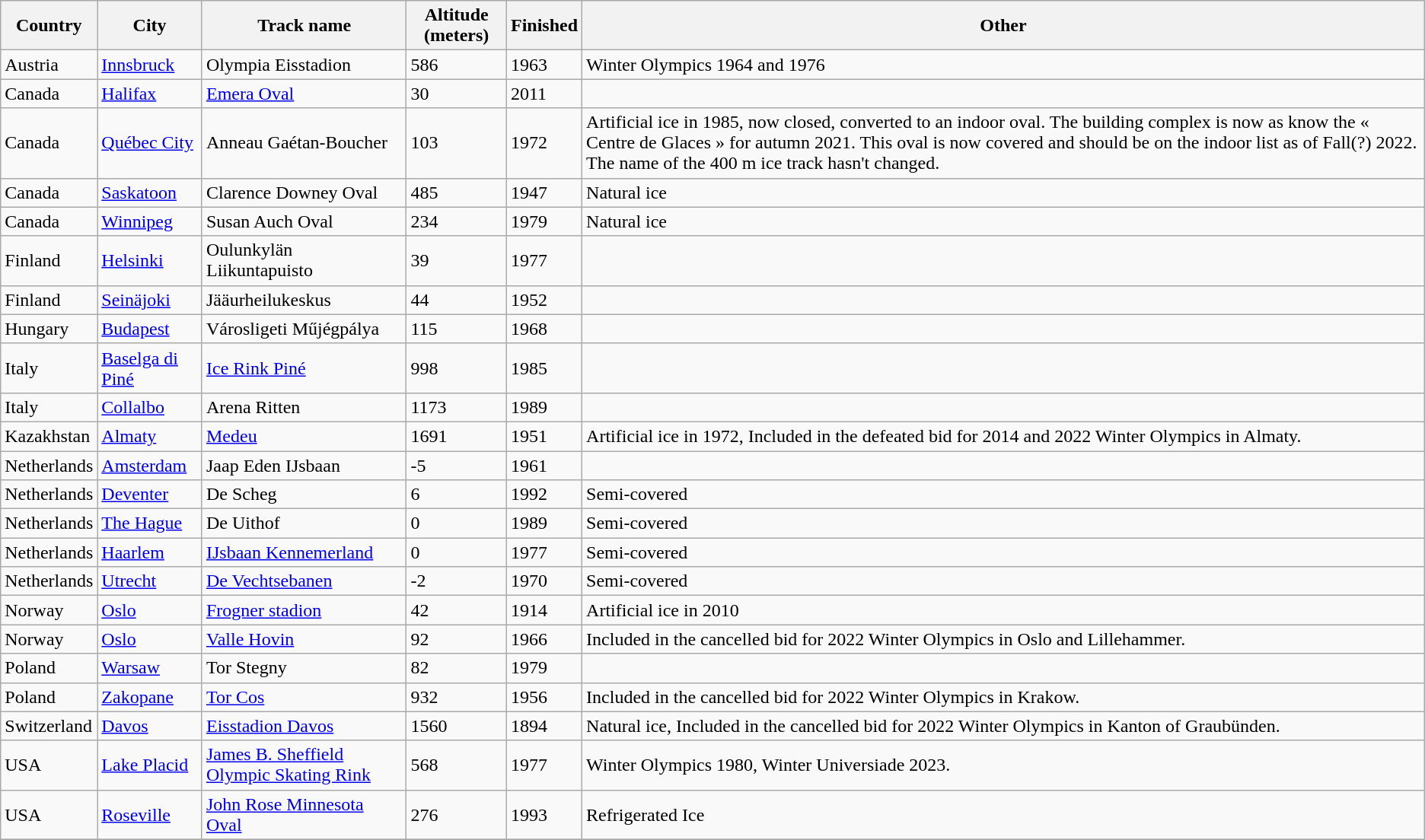<table class="wikitable sortable">
<tr>
<th>Country</th>
<th>City</th>
<th>Track name</th>
<th>Altitude (meters)</th>
<th>Finished</th>
<th>Other</th>
</tr>
<tr>
<td> Austria</td>
<td><a href='#'>Innsbruck</a></td>
<td>Olympia Eisstadion</td>
<td>586</td>
<td>1963</td>
<td>Winter Olympics 1964 and 1976</td>
</tr>
<tr>
<td> Canada</td>
<td><a href='#'>Halifax</a></td>
<td><a href='#'>Emera Oval</a></td>
<td>30</td>
<td>2011</td>
<td></td>
</tr>
<tr>
<td> Canada</td>
<td><a href='#'>Québec City</a></td>
<td>Anneau Gaétan-Boucher</td>
<td>103</td>
<td>1972</td>
<td>Artificial ice in 1985, now closed, converted to an indoor oval.  The building complex is now as know the « Centre de Glaces » for autumn 2021.  This oval is now covered and should be on the indoor list as of Fall(?) 2022.  The name of the 400 m ice track hasn't changed.</td>
</tr>
<tr>
<td> Canada</td>
<td><a href='#'>Saskatoon</a></td>
<td>Clarence Downey Oval</td>
<td>485</td>
<td>1947</td>
<td>Natural ice</td>
</tr>
<tr>
<td> Canada</td>
<td><a href='#'>Winnipeg</a></td>
<td>Susan Auch Oval</td>
<td>234</td>
<td>1979</td>
<td>Natural ice</td>
</tr>
<tr>
<td> Finland</td>
<td><a href='#'>Helsinki</a></td>
<td>Oulunkylän Liikuntapuisto</td>
<td>39</td>
<td>1977</td>
<td></td>
</tr>
<tr>
<td> Finland</td>
<td><a href='#'>Seinäjoki</a></td>
<td>Jääurheilukeskus</td>
<td>44</td>
<td>1952</td>
<td></td>
</tr>
<tr>
<td> Hungary</td>
<td><a href='#'>Budapest</a></td>
<td>Városligeti Műjégpálya</td>
<td>115</td>
<td>1968</td>
<td></td>
</tr>
<tr>
<td> Italy</td>
<td><a href='#'>Baselga di Piné</a></td>
<td><a href='#'>Ice Rink Piné</a></td>
<td>998</td>
<td>1985</td>
<td></td>
</tr>
<tr>
<td> Italy</td>
<td><a href='#'>Collalbo</a></td>
<td>Arena Ritten</td>
<td>1173</td>
<td>1989</td>
<td></td>
</tr>
<tr>
<td> Kazakhstan</td>
<td><a href='#'>Almaty</a></td>
<td><a href='#'>Medeu</a></td>
<td>1691</td>
<td>1951</td>
<td>Artificial ice in 1972, Included in the defeated bid for 2014 and 2022 Winter Olympics in Almaty.</td>
</tr>
<tr>
<td> Netherlands</td>
<td><a href='#'>Amsterdam</a></td>
<td>Jaap Eden IJsbaan</td>
<td>-5</td>
<td>1961</td>
<td></td>
</tr>
<tr>
<td> Netherlands</td>
<td><a href='#'>Deventer</a></td>
<td>De Scheg</td>
<td>6</td>
<td>1992</td>
<td>Semi-covered</td>
</tr>
<tr>
<td> Netherlands</td>
<td><a href='#'>The Hague</a></td>
<td>De Uithof</td>
<td>0</td>
<td>1989</td>
<td>Semi-covered</td>
</tr>
<tr>
<td> Netherlands</td>
<td><a href='#'>Haarlem</a></td>
<td><a href='#'>IJsbaan Kennemerland</a></td>
<td>0</td>
<td>1977</td>
<td>Semi-covered</td>
</tr>
<tr>
<td> Netherlands</td>
<td><a href='#'>Utrecht</a></td>
<td><a href='#'>De Vechtsebanen</a></td>
<td>-2</td>
<td>1970</td>
<td>Semi-covered</td>
</tr>
<tr>
<td> Norway</td>
<td><a href='#'>Oslo</a></td>
<td><a href='#'>Frogner stadion</a></td>
<td>42</td>
<td>1914</td>
<td>Artificial ice in 2010</td>
</tr>
<tr>
<td> Norway</td>
<td><a href='#'>Oslo</a></td>
<td><a href='#'>Valle Hovin</a></td>
<td>92</td>
<td>1966</td>
<td>Included in the cancelled bid for 2022 Winter Olympics in Oslo and Lillehammer.</td>
</tr>
<tr>
<td> Poland</td>
<td><a href='#'>Warsaw</a></td>
<td>Tor Stegny</td>
<td>82</td>
<td>1979</td>
<td></td>
</tr>
<tr>
<td> Poland</td>
<td><a href='#'>Zakopane</a></td>
<td><a href='#'>Tor Cos</a></td>
<td>932</td>
<td>1956</td>
<td>Included in the cancelled bid for 2022 Winter Olympics in Krakow.</td>
</tr>
<tr>
<td> Switzerland</td>
<td><a href='#'>Davos</a></td>
<td><a href='#'>Eisstadion Davos</a></td>
<td>1560</td>
<td>1894</td>
<td>Natural ice, Included in the cancelled bid for 2022 Winter Olympics in Kanton of Graubünden.</td>
</tr>
<tr>
<td> USA</td>
<td><a href='#'>Lake Placid</a></td>
<td><a href='#'>James B. Sheffield Olympic Skating Rink</a></td>
<td>568</td>
<td>1977</td>
<td>Winter Olympics 1980, Winter Universiade 2023.</td>
</tr>
<tr>
<td> USA</td>
<td><a href='#'>Roseville</a></td>
<td><a href='#'>John Rose Minnesota Oval</a></td>
<td>276</td>
<td>1993</td>
<td>Refrigerated Ice</td>
</tr>
<tr>
</tr>
</table>
